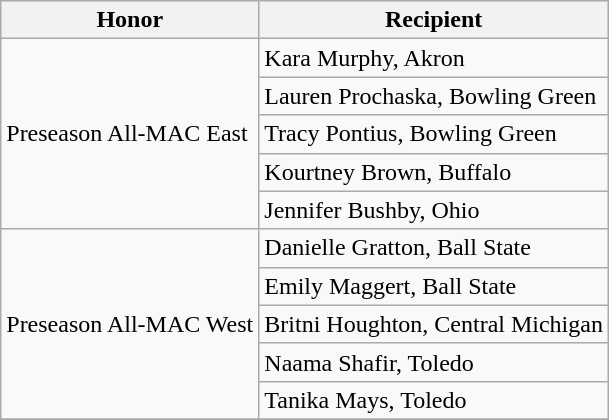<table class="wikitable" border="1">
<tr>
<th>Honor</th>
<th>Recipient</th>
</tr>
<tr>
<td rowspan=5 valign=middle>Preseason All-MAC East</td>
<td>Kara Murphy, Akron</td>
</tr>
<tr>
<td>Lauren Prochaska, Bowling Green</td>
</tr>
<tr>
<td>Tracy Pontius, Bowling Green</td>
</tr>
<tr>
<td>Kourtney Brown, Buffalo</td>
</tr>
<tr>
<td>Jennifer Bushby, Ohio</td>
</tr>
<tr>
<td rowspan=5 valign=middle>Preseason All-MAC West</td>
<td>Danielle Gratton, Ball State</td>
</tr>
<tr>
<td>Emily Maggert, Ball State</td>
</tr>
<tr>
<td>Britni Houghton, Central Michigan</td>
</tr>
<tr>
<td>Naama Shafir, Toledo</td>
</tr>
<tr>
<td>Tanika Mays, Toledo</td>
</tr>
<tr>
</tr>
</table>
